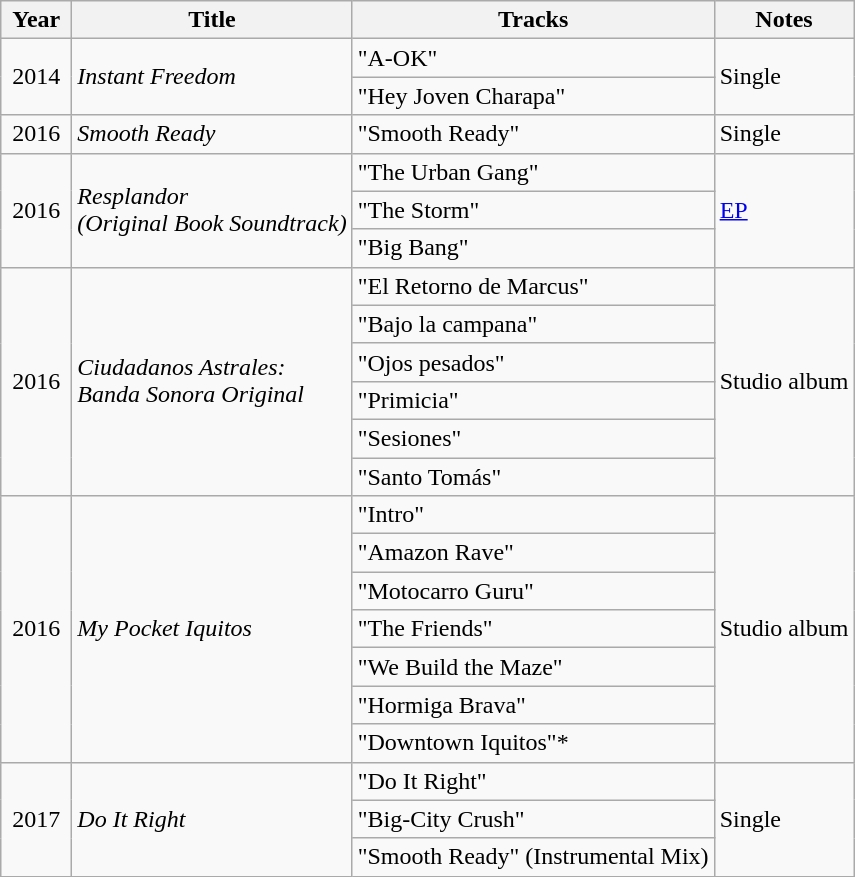<table class="wikitable">
<tr>
<th align="center" valign="top" width="40">Year</th>
<th align="left" valign="top">Title</th>
<th align="left" valign="top">Tracks</th>
<th align="left" valign="top">Notes</th>
</tr>
<tr>
<td align="center" valign="center"  rowspan="2">2014</td>
<td align="left" valign="center"  rowspan="2"><em>Instant Freedom</em></td>
<td align="left" valign="top">"A-OK"</td>
<td align="left" valign="center" rowspan="2">Single</td>
</tr>
<tr>
<td align="left" valign="top">"Hey Joven Charapa"</td>
</tr>
<tr>
<td align="center" valign="center"  rowspan="1">2016</td>
<td align="left" valign="center"  rowspan="1"><em>Smooth Ready</em></td>
<td align="left" valign="top">"Smooth Ready"</td>
<td align="left" valign="top">Single</td>
</tr>
<tr>
<td align="center" valign="center"  rowspan="3">2016</td>
<td align="left" valign="center"  rowspan="3"><em>Resplandor<br>(Original Book Soundtrack)</em></td>
<td align="left" valign="top">"The Urban Gang"</td>
<td align="left" valign="center" rowspan="3"><a href='#'>EP</a></td>
</tr>
<tr>
<td align="left" valign="top">"The Storm"</td>
</tr>
<tr>
<td align="left" valign="top">"Big Bang"</td>
</tr>
<tr>
<td align="center" valign="center"  rowspan="6">2016</td>
<td align="left" valign="center"  rowspan="6"><em>Ciudadanos Astrales:<br>Banda Sonora Original</em> </td>
<td align="left" valign="top">"El Retorno de Marcus"</td>
<td align="left" valign="center" rowspan="6">Studio album</td>
</tr>
<tr>
<td align="left" valign="top">"Bajo la campana"</td>
</tr>
<tr>
<td align="left" valign="top">"Ojos pesados"</td>
</tr>
<tr>
<td align="left" valign="top">"Primicia"</td>
</tr>
<tr>
<td align="left" valign="top">"Sesiones"</td>
</tr>
<tr>
<td align="left" valign="top">"Santo Tomás"</td>
</tr>
<tr>
<td align="center" valign="center"  rowspan="7">2016</td>
<td align="left" valign="center"  rowspan="7"><em>My Pocket Iquitos</em></td>
<td align="left" valign="top">"Intro"</td>
<td align="left" valign="center" rowspan="7">Studio album</td>
</tr>
<tr>
<td align="left" valign="top">"Amazon Rave"</td>
</tr>
<tr>
<td align="left" valign="top">"Motocarro Guru"</td>
</tr>
<tr>
<td align="left" valign="top">"The Friends"</td>
</tr>
<tr>
<td align="left" valign="top">"We Build the Maze"</td>
</tr>
<tr>
<td align="left" valign="top">"Hormiga Brava"</td>
</tr>
<tr>
<td align="left" valign="top">"Downtown Iquitos"*</td>
</tr>
<tr>
<td align="center" valign="center"  rowspan="3">2017</td>
<td align="left" valign="center"  rowspan="7"><em>Do It Right</em></td>
<td align="left" valign="top">"Do It Right"</td>
<td align="left" valign="center" rowspan="7">Single</td>
</tr>
<tr>
<td align="left" valign="top">"Big-City Crush"</td>
</tr>
<tr>
<td align="left" valign="top">"Smooth Ready" (Instrumental Mix)</td>
</tr>
</table>
